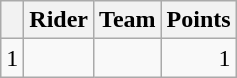<table class="wikitable">
<tr>
<th></th>
<th>Rider</th>
<th>Team</th>
<th>Points</th>
</tr>
<tr>
<td>1</td>
<td></td>
<td></td>
<td align=right>1</td>
</tr>
</table>
